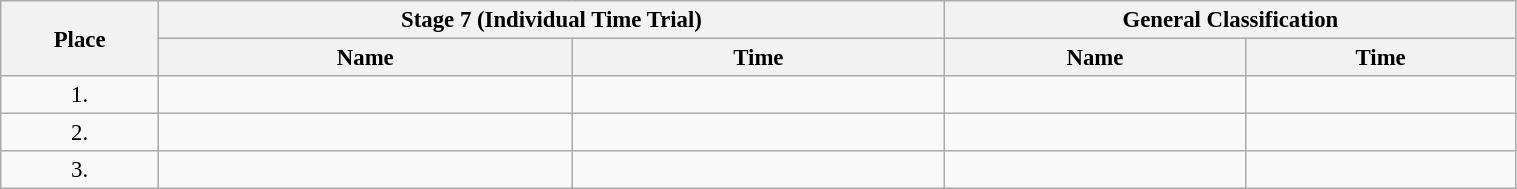<table class=wikitable style="font-size:95%" width="80%">
<tr>
<th rowspan="2">Place</th>
<th colspan="2">Stage 7 (Individual Time Trial)</th>
<th colspan="2">General Classification</th>
</tr>
<tr>
<th>Name</th>
<th>Time</th>
<th>Name</th>
<th>Time</th>
</tr>
<tr>
<td align="center">1.</td>
<td></td>
<td></td>
<td></td>
<td></td>
</tr>
<tr>
<td align="center">2.</td>
<td></td>
<td></td>
<td></td>
<td></td>
</tr>
<tr>
<td align="center">3.</td>
<td></td>
<td></td>
<td></td>
<td></td>
</tr>
</table>
